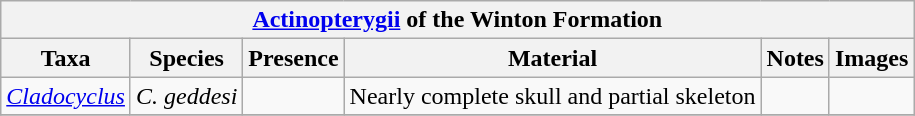<table class="wikitable" align="center">
<tr>
<th colspan="6" align="center"><strong><a href='#'>Actinopterygii</a></strong> of the Winton Formation</th>
</tr>
<tr>
<th>Taxa</th>
<th>Species</th>
<th>Presence</th>
<th>Material</th>
<th>Notes</th>
<th>Images</th>
</tr>
<tr>
<td><em><a href='#'>Cladocyclus</a></em></td>
<td><em>C. geddesi</em></td>
<td></td>
<td>Nearly complete skull and partial skeleton</td>
<td></td>
<td></td>
</tr>
<tr>
</tr>
</table>
